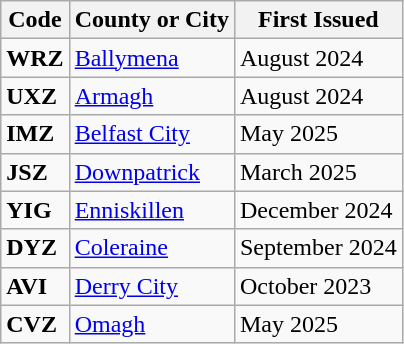<table class="wikitable">
<tr>
<th>Code</th>
<th>County or City</th>
<th>First Issued</th>
</tr>
<tr>
<td><strong>WRZ</strong></td>
<td><a href='#'>Ballymena</a></td>
<td>August 2024</td>
</tr>
<tr>
<td><strong>UXZ</strong></td>
<td><a href='#'>Armagh</a></td>
<td>August 2024</td>
</tr>
<tr>
<td><strong>IMZ</strong></td>
<td><a href='#'>Belfast City</a></td>
<td>May 2025</td>
</tr>
<tr>
<td><strong>JSZ</strong></td>
<td><a href='#'>Downpatrick</a></td>
<td>March 2025</td>
</tr>
<tr>
<td><strong>YIG</strong></td>
<td><a href='#'>Enniskillen</a></td>
<td>December 2024</td>
</tr>
<tr>
<td><strong>DYZ</strong></td>
<td><a href='#'>Coleraine</a></td>
<td>September 2024</td>
</tr>
<tr>
<td><strong>AVI</strong></td>
<td><a href='#'>Derry City</a></td>
<td>October 2023</td>
</tr>
<tr>
<td><strong>CVZ</strong></td>
<td><a href='#'>Omagh</a></td>
<td>May 2025</td>
</tr>
</table>
